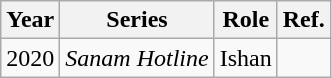<table class="wikitable">
<tr>
<th>Year</th>
<th>Series</th>
<th>Role</th>
<th>Ref.</th>
</tr>
<tr>
<td>2020</td>
<td><em>Sanam Hotline</em></td>
<td>Ishan</td>
<td></td>
</tr>
</table>
